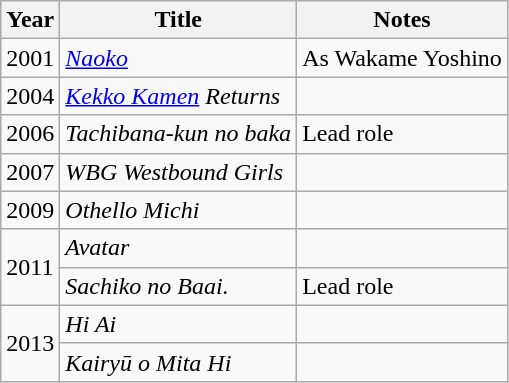<table class="wikitable">
<tr>
<th>Year</th>
<th>Title</th>
<th>Notes</th>
</tr>
<tr>
<td>2001</td>
<td><em><a href='#'>Naoko</a></em></td>
<td>As Wakame Yoshino</td>
</tr>
<tr>
<td>2004</td>
<td><em><a href='#'>Kekko Kamen</a> Returns</em></td>
<td></td>
</tr>
<tr>
<td>2006</td>
<td><em>Tachibana-kun no baka</em></td>
<td>Lead role</td>
</tr>
<tr>
<td>2007</td>
<td><em>WBG Westbound Girls</em></td>
<td></td>
</tr>
<tr>
<td>2009</td>
<td><em>Othello Michi</em></td>
<td></td>
</tr>
<tr>
<td rowspan="2">2011</td>
<td><em>Avatar</em></td>
<td></td>
</tr>
<tr>
<td><em>Sachiko no Baai.</em></td>
<td>Lead role</td>
</tr>
<tr>
<td rowspan="2">2013</td>
<td><em>Hi Ai</em></td>
<td></td>
</tr>
<tr>
<td><em>Kairyū o Mita Hi</em></td>
<td></td>
</tr>
</table>
